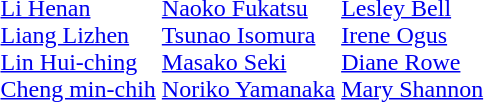<table>
<tr>
<td></td>
<td><br><a href='#'>Li Henan</a><br><a href='#'>Liang Lizhen</a><br><a href='#'>Lin Hui-ching</a><br><a href='#'>Cheng min-chih</a></td>
<td><br><a href='#'>Naoko Fukatsu</a><br><a href='#'>Tsunao Isomura</a><br><a href='#'>Masako Seki</a><br><a href='#'>Noriko Yamanaka</a></td>
<td><br><a href='#'>Lesley Bell</a><br><a href='#'>Irene Ogus</a><br><a href='#'>Diane Rowe</a><br><a href='#'>Mary Shannon</a></td>
</tr>
</table>
